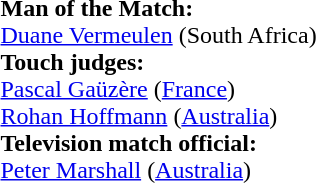<table style="width:50%">
<tr>
<td><br><strong>Man of the Match:</strong>
<br><a href='#'>Duane Vermeulen</a> (South Africa)<br><strong>Touch judges:</strong>
<br><a href='#'>Pascal Gaüzère</a> (<a href='#'>France</a>)
<br><a href='#'>Rohan Hoffmann</a> (<a href='#'>Australia</a>)
<br><strong>Television match official:</strong>
<br><a href='#'>Peter Marshall</a> (<a href='#'>Australia</a>)</td>
</tr>
</table>
